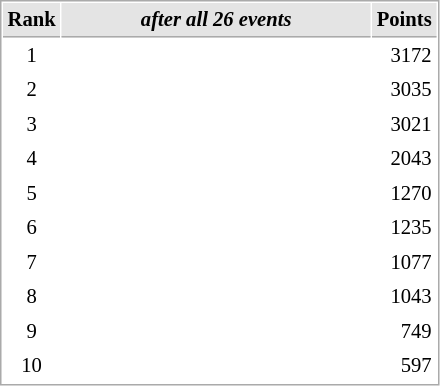<table cellspacing="1" cellpadding="3" style="border:1px solid #AAAAAA; font-size:86%;">
<tr bgcolor="#E4E4E4">
<th style="border-bottom:1px solid #AAAAAA" width=10>Rank</th>
<th style="border-bottom:1px solid #AAAAAA" width=200><em>after all 26 events</em></th>
<th style="border-bottom:1px solid #AAAAAA" width=20 align=right>Points</th>
</tr>
<tr>
<td align=center>1</td>
<td></td>
<td align=right>3172</td>
</tr>
<tr>
<td align=center>2</td>
<td></td>
<td align=right>3035</td>
</tr>
<tr>
<td align=center>3</td>
<td></td>
<td align=right>3021</td>
</tr>
<tr>
<td align=center>4</td>
<td></td>
<td align=right>2043</td>
</tr>
<tr>
<td align=center>5</td>
<td></td>
<td align=right>1270</td>
</tr>
<tr>
<td align=center>6</td>
<td></td>
<td align=right>1235</td>
</tr>
<tr>
<td align=center>7</td>
<td></td>
<td align=right>1077</td>
</tr>
<tr>
<td align=center>8</td>
<td>  </td>
<td align=right>1043</td>
</tr>
<tr>
<td align=center>9</td>
<td></td>
<td align=right>749</td>
</tr>
<tr>
<td align=center>10</td>
<td></td>
<td align=right>597</td>
</tr>
</table>
